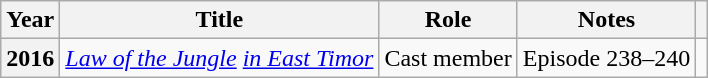<table class="wikitable plainrowheaders">
<tr>
<th scope="col">Year</th>
<th scope="col">Title</th>
<th scope="col">Role</th>
<th scope="col">Notes</th>
<th scope="col"></th>
</tr>
<tr>
<th scope="row">2016</th>
<td><em><a href='#'>Law of the Jungle</a> <a href='#'>in East Timor</a></em></td>
<td>Cast member</td>
<td>Episode 238–240</td>
<td style="text-align:center"></td>
</tr>
</table>
